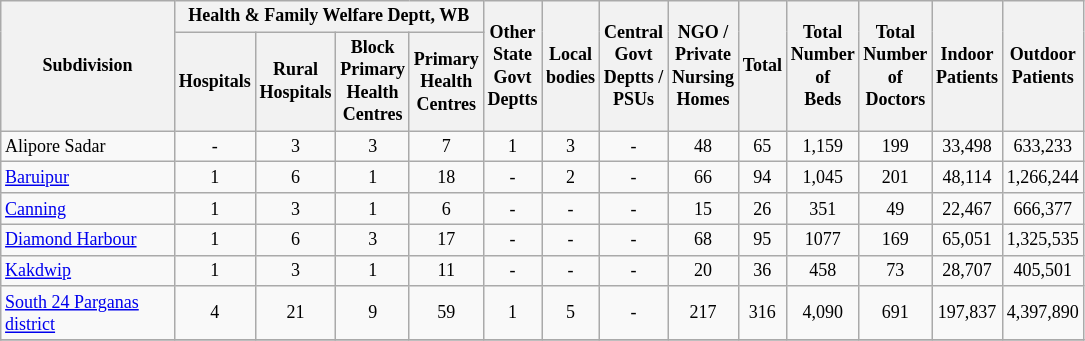<table class="wikitable" style="text-align:center;font-size: 9pt">
<tr>
<th width="110" rowspan="2">Subdivision</th>
<th width="160" colspan="4" rowspan="1">Health & Family Welfare Deptt, WB</th>
<th widthspan="110" rowspan="2">Other<br>State<br>Govt<br>Deptts</th>
<th widthspan="110" rowspan="2">Local<br>bodies</th>
<th widthspan="110" rowspan="2">Central<br>Govt<br>Deptts /<br>PSUs</th>
<th widthspan="110" rowspan="2">NGO /<br>Private<br>Nursing<br>Homes</th>
<th widthspan="110" rowspan="2">Total</th>
<th widthspan="110" rowspan="2">Total<br>Number<br>of<br>Beds</th>
<th widthspan="110" rowspan="2">Total<br>Number<br>of<br>Doctors</th>
<th widthspan="130" rowspan="2">Indoor<br>Patients</th>
<th widthspan="130" rowspan="2">Outdoor<br>Patients</th>
</tr>
<tr>
<th width="40">Hospitals<br></th>
<th width="40">Rural<br>Hospitals<br></th>
<th width="40">Block<br>Primary<br>Health<br>Centres<br></th>
<th width="40">Primary<br>Health<br>Centres<br></th>
</tr>
<tr>
<td align=left>Alipore Sadar</td>
<td align="center">-</td>
<td align="center">3</td>
<td align="center">3</td>
<td align="center">7</td>
<td align="center">1</td>
<td align="center">3</td>
<td align="center">-</td>
<td align="center">48</td>
<td align="center">65</td>
<td align="center">1,159</td>
<td align="center">199</td>
<td align="center">33,498</td>
<td align="center">633,233</td>
</tr>
<tr>
<td align=left><a href='#'>Baruipur</a></td>
<td align="center">1</td>
<td align="center">6</td>
<td align="center">1</td>
<td align="center">18</td>
<td align="center">-</td>
<td align="center">2</td>
<td align="center">-</td>
<td align="center">66</td>
<td align="center">94</td>
<td align="center">1,045</td>
<td align="center">201</td>
<td align="center">48,114</td>
<td align="center">1,266,244</td>
</tr>
<tr>
<td align=left><a href='#'>Canning</a></td>
<td align="center">1</td>
<td align="center">3</td>
<td align="center">1</td>
<td align="center">6</td>
<td align="center">-</td>
<td align="center">-</td>
<td align="center">-</td>
<td align="center">15</td>
<td align="center">26</td>
<td align="center">351</td>
<td align="center">49</td>
<td align="center">22,467</td>
<td align="center">666,377</td>
</tr>
<tr>
<td align=left><a href='#'>Diamond Harbour</a></td>
<td align="center">1</td>
<td align="center">6</td>
<td align="center">3</td>
<td align="center">17</td>
<td align="center">-</td>
<td align="center">-</td>
<td align="center">-</td>
<td align="center">68</td>
<td align="center">95</td>
<td align="center">1077</td>
<td align="center">169</td>
<td align="center">65,051</td>
<td align="center">1,325,535</td>
</tr>
<tr>
<td align=left><a href='#'>Kakdwip</a></td>
<td align="center">1</td>
<td align="center">3</td>
<td align="center">1</td>
<td align="center">11</td>
<td align="center">-</td>
<td align="center">-</td>
<td align="center">-</td>
<td align="center">20</td>
<td align="center">36</td>
<td align="center">458</td>
<td align="center">73</td>
<td align="center">28,707</td>
<td align="center">405,501</td>
</tr>
<tr>
<td align=left><a href='#'>South 24 Parganas district</a></td>
<td align="center">4</td>
<td align="center">21</td>
<td align="center">9</td>
<td align="center">59</td>
<td align="center">1</td>
<td align="center">5</td>
<td align="center">-</td>
<td align="center">217</td>
<td align="center">316</td>
<td align="center">4,090</td>
<td align="center">691</td>
<td align="center">197,837</td>
<td align="center">4,397,890</td>
</tr>
<tr>
</tr>
</table>
